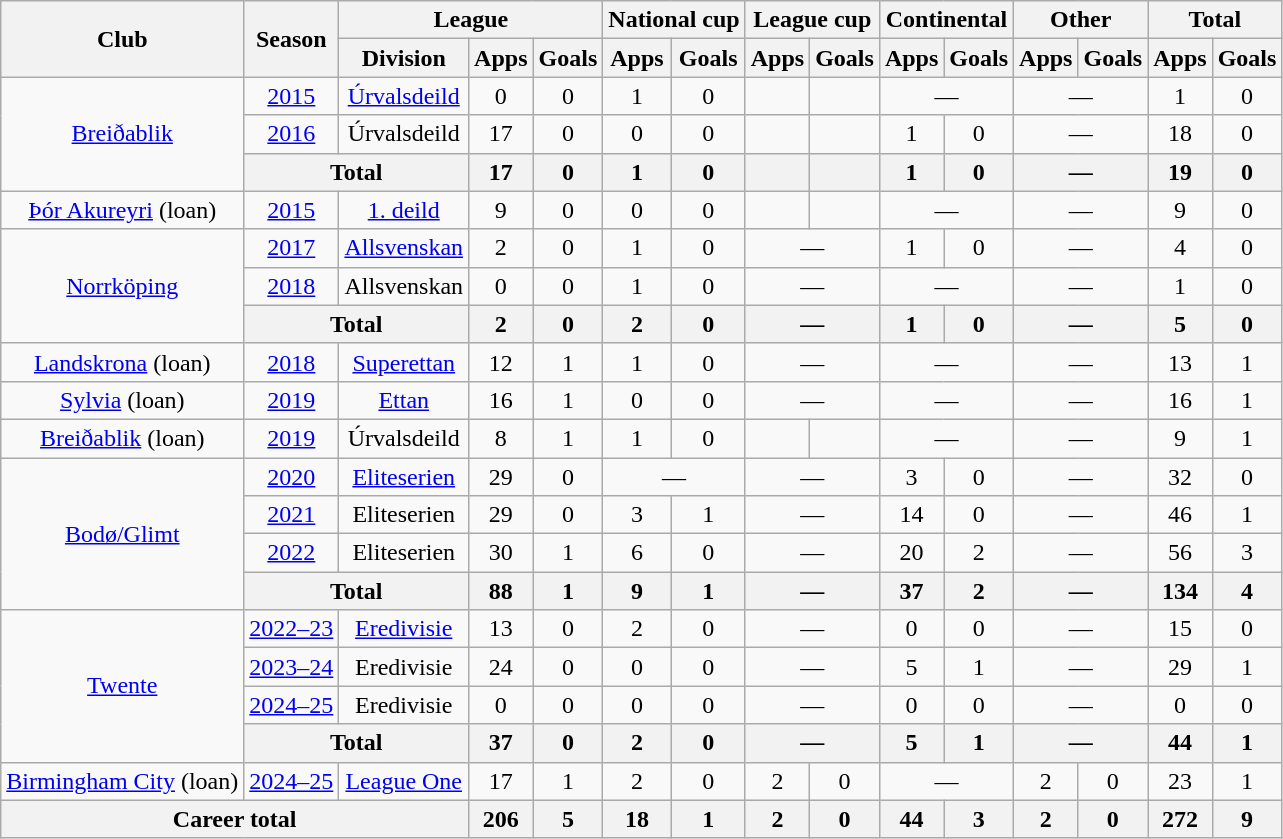<table class="wikitable" style="text-align:center">
<tr>
<th rowspan="2">Club</th>
<th rowspan="2">Season</th>
<th colspan="3">League</th>
<th colspan="2">National cup</th>
<th colspan="2">League cup</th>
<th colspan="2">Continental</th>
<th colspan="2">Other</th>
<th colspan="2">Total</th>
</tr>
<tr>
<th>Division</th>
<th>Apps</th>
<th>Goals</th>
<th>Apps</th>
<th>Goals</th>
<th>Apps</th>
<th>Goals</th>
<th>Apps</th>
<th>Goals</th>
<th>Apps</th>
<th>Goals</th>
<th>Apps</th>
<th>Goals</th>
</tr>
<tr>
<td rowspan="3"><a href='#'>Breiðablik</a></td>
<td><a href='#'>2015</a></td>
<td><a href='#'>Úrvalsdeild</a></td>
<td>0</td>
<td>0</td>
<td>1</td>
<td>0</td>
<td></td>
<td></td>
<td colspan="2">—</td>
<td colspan="2">—</td>
<td>1</td>
<td>0</td>
</tr>
<tr>
<td><a href='#'>2016</a></td>
<td>Úrvalsdeild</td>
<td>17</td>
<td>0</td>
<td>0</td>
<td>0</td>
<td></td>
<td></td>
<td>1</td>
<td>0</td>
<td colspan="2">—</td>
<td>18</td>
<td>0</td>
</tr>
<tr>
<th colspan="2">Total</th>
<th>17</th>
<th>0</th>
<th>1</th>
<th>0</th>
<th></th>
<th></th>
<th>1</th>
<th>0</th>
<th colspan="2">—</th>
<th>19</th>
<th>0</th>
</tr>
<tr>
<td><a href='#'>Þór Akureyri</a> (loan)</td>
<td><a href='#'>2015</a></td>
<td><a href='#'>1. deild</a></td>
<td>9</td>
<td>0</td>
<td>0</td>
<td>0</td>
<td></td>
<td></td>
<td colspan="2">—</td>
<td colspan="2">—</td>
<td>9</td>
<td>0</td>
</tr>
<tr>
<td rowspan="3"><a href='#'>Norrköping</a></td>
<td><a href='#'>2017</a></td>
<td><a href='#'>Allsvenskan</a></td>
<td>2</td>
<td>0</td>
<td>1</td>
<td>0</td>
<td colspan="2">—</td>
<td>1</td>
<td>0</td>
<td colspan="2">—</td>
<td>4</td>
<td>0</td>
</tr>
<tr>
<td><a href='#'>2018</a></td>
<td>Allsvenskan</td>
<td>0</td>
<td>0</td>
<td>1</td>
<td>0</td>
<td colspan="2">—</td>
<td colspan="2">—</td>
<td colspan="2">—</td>
<td>1</td>
<td>0</td>
</tr>
<tr>
<th colspan="2">Total</th>
<th>2</th>
<th>0</th>
<th>2</th>
<th>0</th>
<th colspan="2">—</th>
<th>1</th>
<th>0</th>
<th colspan="2">—</th>
<th>5</th>
<th>0</th>
</tr>
<tr>
<td><a href='#'>Landskrona</a> (loan)</td>
<td><a href='#'>2018</a></td>
<td><a href='#'>Superettan</a></td>
<td>12</td>
<td>1</td>
<td>1</td>
<td>0</td>
<td colspan="2">—</td>
<td colspan="2">—</td>
<td colspan="2">—</td>
<td>13</td>
<td>1</td>
</tr>
<tr>
<td><a href='#'>Sylvia</a> (loan)</td>
<td><a href='#'>2019</a></td>
<td><a href='#'>Ettan</a></td>
<td>16</td>
<td>1</td>
<td>0</td>
<td>0</td>
<td colspan="2">—</td>
<td colspan="2">—</td>
<td colspan="2">—</td>
<td>16</td>
<td>1</td>
</tr>
<tr>
<td><a href='#'>Breiðablik</a> (loan)</td>
<td><a href='#'>2019</a></td>
<td>Úrvalsdeild</td>
<td>8</td>
<td>1</td>
<td>1</td>
<td>0</td>
<td></td>
<td></td>
<td colspan="2">—</td>
<td colspan="2">—</td>
<td>9</td>
<td>1</td>
</tr>
<tr>
<td rowspan="4"><a href='#'>Bodø/Glimt</a></td>
<td><a href='#'>2020</a></td>
<td><a href='#'>Eliteserien</a></td>
<td>29</td>
<td>0</td>
<td colspan="2">—</td>
<td colspan="2">—</td>
<td>3</td>
<td>0</td>
<td colspan="2">—</td>
<td>32</td>
<td>0</td>
</tr>
<tr>
<td><a href='#'>2021</a></td>
<td>Eliteserien</td>
<td>29</td>
<td>0</td>
<td>3</td>
<td>1</td>
<td colspan="2">—</td>
<td>14</td>
<td>0</td>
<td colspan="2">—</td>
<td>46</td>
<td>1</td>
</tr>
<tr>
<td><a href='#'>2022</a></td>
<td>Eliteserien</td>
<td>30</td>
<td>1</td>
<td>6</td>
<td>0</td>
<td colspan="2">—</td>
<td>20</td>
<td>2</td>
<td colspan="2">—</td>
<td>56</td>
<td>3</td>
</tr>
<tr>
<th colspan="2">Total</th>
<th>88</th>
<th>1</th>
<th>9</th>
<th>1</th>
<th colspan="2">—</th>
<th>37</th>
<th>2</th>
<th colspan="2">—</th>
<th>134</th>
<th>4</th>
</tr>
<tr>
<td rowspan="4"><a href='#'>Twente</a></td>
<td><a href='#'>2022–23</a></td>
<td><a href='#'>Eredivisie</a></td>
<td>13</td>
<td>0</td>
<td>2</td>
<td>0</td>
<td colspan="2">—</td>
<td>0</td>
<td>0</td>
<td colspan="2">—</td>
<td>15</td>
<td>0</td>
</tr>
<tr>
<td><a href='#'>2023–24</a></td>
<td>Eredivisie</td>
<td>24</td>
<td>0</td>
<td>0</td>
<td>0</td>
<td colspan="2">—</td>
<td>5</td>
<td>1</td>
<td colspan="2">—</td>
<td>29</td>
<td>1</td>
</tr>
<tr>
<td><a href='#'>2024–25</a></td>
<td>Eredivisie</td>
<td>0</td>
<td>0</td>
<td>0</td>
<td>0</td>
<td colspan="2">—</td>
<td>0</td>
<td>0</td>
<td colspan="2">—</td>
<td>0</td>
<td>0</td>
</tr>
<tr>
<th colspan="2">Total</th>
<th>37</th>
<th>0</th>
<th>2</th>
<th>0</th>
<th colspan="2">—</th>
<th>5</th>
<th>1</th>
<th colspan="2">—</th>
<th>44</th>
<th>1</th>
</tr>
<tr>
<td><a href='#'>Birmingham City</a> (loan)</td>
<td><a href='#'>2024–25</a></td>
<td><a href='#'>League One</a></td>
<td>17</td>
<td>1</td>
<td>2</td>
<td>0</td>
<td>2</td>
<td>0</td>
<td colspan="2">—</td>
<td>2</td>
<td>0</td>
<td>23</td>
<td>1</td>
</tr>
<tr>
<th colspan="3">Career total</th>
<th>206</th>
<th>5</th>
<th>18</th>
<th>1</th>
<th>2</th>
<th>0</th>
<th>44</th>
<th>3</th>
<th>2</th>
<th>0</th>
<th>272</th>
<th>9</th>
</tr>
</table>
